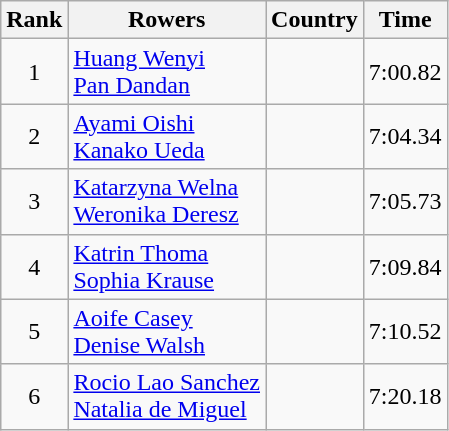<table class="wikitable" style="text-align:center">
<tr>
<th>Rank</th>
<th>Rowers</th>
<th>Country</th>
<th>Time</th>
</tr>
<tr>
<td>1</td>
<td align="left"><a href='#'>Huang Wenyi</a><br><a href='#'>Pan Dandan</a></td>
<td align="left"></td>
<td>7:00.82</td>
</tr>
<tr>
<td>2</td>
<td align="left"><a href='#'>Ayami Oishi</a><br><a href='#'>Kanako Ueda</a></td>
<td align="left"></td>
<td>7:04.34</td>
</tr>
<tr>
<td>3</td>
<td align="left"><a href='#'>Katarzyna Welna</a><br><a href='#'>Weronika Deresz</a></td>
<td align="left"></td>
<td>7:05.73</td>
</tr>
<tr>
<td>4</td>
<td align="left"><a href='#'>Katrin Thoma</a><br><a href='#'>Sophia Krause</a></td>
<td align="left"></td>
<td>7:09.84</td>
</tr>
<tr>
<td>5</td>
<td align="left"><a href='#'>Aoife Casey</a><br><a href='#'>Denise Walsh</a></td>
<td align="left"></td>
<td>7:10.52</td>
</tr>
<tr>
<td>6</td>
<td align="left"><a href='#'>Rocio Lao Sanchez</a><br><a href='#'>Natalia de Miguel</a></td>
<td align="left"></td>
<td>7:20.18</td>
</tr>
</table>
